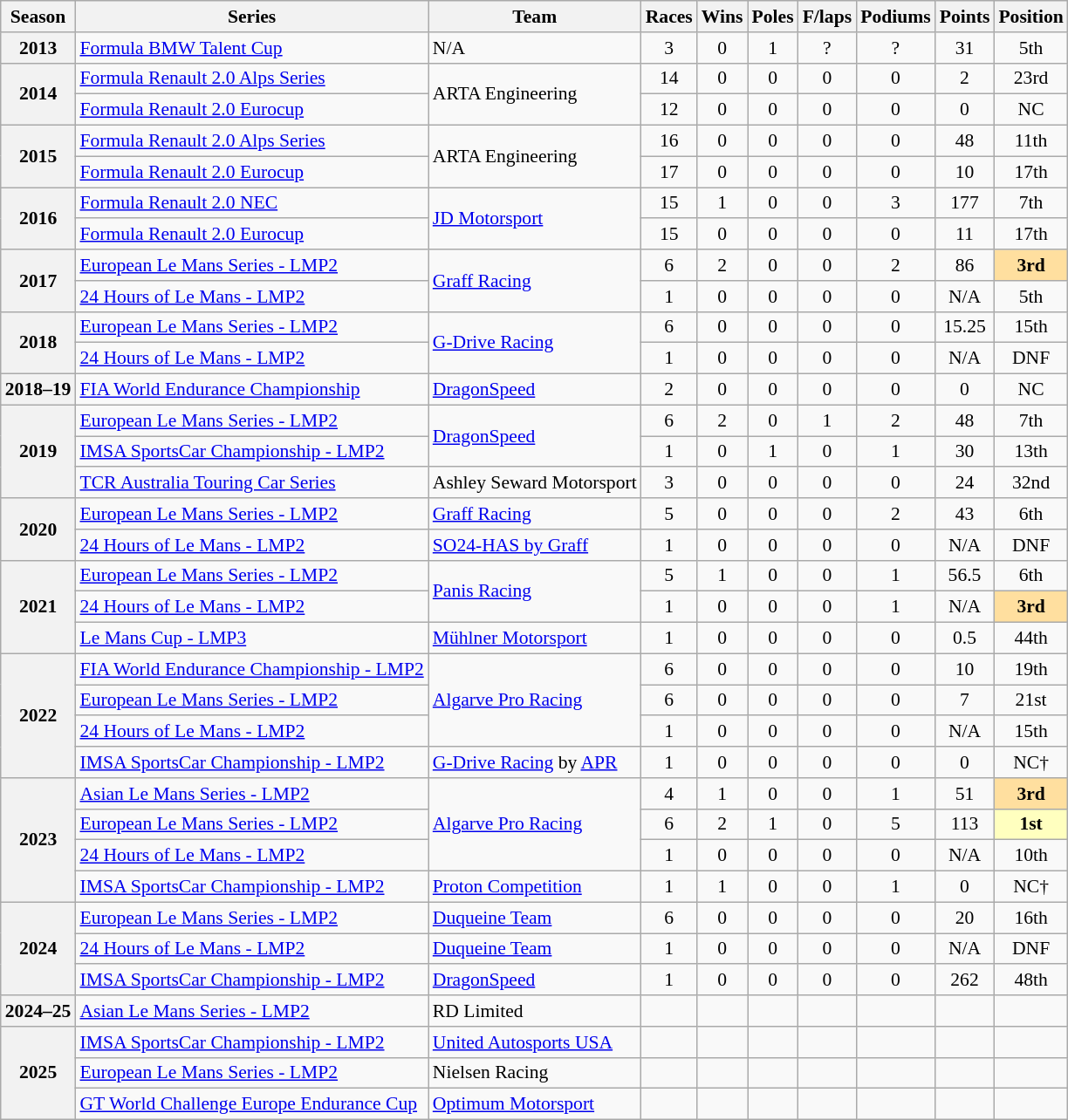<table class="wikitable" style="font-size: 90%; text-align:center">
<tr>
<th>Season</th>
<th>Series</th>
<th>Team</th>
<th>Races</th>
<th>Wins</th>
<th>Poles</th>
<th>F/laps</th>
<th>Podiums</th>
<th>Points</th>
<th>Position</th>
</tr>
<tr>
<th>2013</th>
<td align=left><a href='#'>Formula BMW Talent Cup</a></td>
<td align=left>N/A</td>
<td>3</td>
<td>0</td>
<td>1</td>
<td>?</td>
<td>?</td>
<td>31</td>
<td>5th</td>
</tr>
<tr>
<th align="center" rowspan=2>2014</th>
<td align=left><a href='#'>Formula Renault 2.0 Alps Series</a></td>
<td rowspan="2" align="left">ARTA Engineering</td>
<td>14</td>
<td>0</td>
<td>0</td>
<td>0</td>
<td>0</td>
<td>2</td>
<td>23rd</td>
</tr>
<tr>
<td align=left><a href='#'>Formula Renault 2.0 Eurocup</a></td>
<td>12</td>
<td>0</td>
<td>0</td>
<td>0</td>
<td>0</td>
<td>0</td>
<td>NC</td>
</tr>
<tr>
<th align="center" rowspan=2>2015</th>
<td align=left><a href='#'>Formula Renault 2.0 Alps Series</a></td>
<td rowspan="2" align="left">ARTA Engineering</td>
<td>16</td>
<td>0</td>
<td>0</td>
<td>0</td>
<td>0</td>
<td>48</td>
<td>11th</td>
</tr>
<tr>
<td align=left><a href='#'>Formula Renault 2.0 Eurocup</a></td>
<td>17</td>
<td>0</td>
<td>0</td>
<td>0</td>
<td>0</td>
<td>10</td>
<td>17th</td>
</tr>
<tr>
<th align="center" rowspan=2>2016</th>
<td align=left><a href='#'>Formula Renault 2.0 NEC</a></td>
<td rowspan="2" align="left"><a href='#'>JD Motorsport</a></td>
<td>15</td>
<td>1</td>
<td>0</td>
<td>0</td>
<td>3</td>
<td>177</td>
<td>7th</td>
</tr>
<tr>
<td align=left><a href='#'>Formula Renault 2.0 Eurocup</a></td>
<td>15</td>
<td>0</td>
<td>0</td>
<td>0</td>
<td>0</td>
<td>11</td>
<td>17th</td>
</tr>
<tr>
<th align="center" rowspan=2>2017</th>
<td align=left><a href='#'>European Le Mans Series - LMP2</a></td>
<td align=left rowspan=2><a href='#'>Graff Racing</a></td>
<td>6</td>
<td>2</td>
<td>0</td>
<td>0</td>
<td>2</td>
<td>86</td>
<td style="background:#FFDF9F;"><strong>3rd</strong></td>
</tr>
<tr>
<td align=left><a href='#'>24 Hours of Le Mans - LMP2</a></td>
<td>1</td>
<td>0</td>
<td>0</td>
<td>0</td>
<td>0</td>
<td>N/A</td>
<td>5th</td>
</tr>
<tr>
<th align="center" rowspan=2>2018</th>
<td align=left><a href='#'>European Le Mans Series - LMP2</a></td>
<td align=left rowspan=2><a href='#'>G-Drive Racing</a></td>
<td>6</td>
<td>0</td>
<td>0</td>
<td>0</td>
<td>0</td>
<td>15.25</td>
<td>15th</td>
</tr>
<tr>
<td align=left><a href='#'>24 Hours of Le Mans - LMP2</a></td>
<td>1</td>
<td>0</td>
<td>0</td>
<td>0</td>
<td>0</td>
<td>N/A</td>
<td>DNF</td>
</tr>
<tr>
<th align="center">2018–19</th>
<td align=left><a href='#'>FIA World Endurance Championship</a></td>
<td align="left"><a href='#'>DragonSpeed</a></td>
<td>2</td>
<td>0</td>
<td>0</td>
<td>0</td>
<td>0</td>
<td>0</td>
<td>NC</td>
</tr>
<tr>
<th align="center" rowspan=3>2019</th>
<td align=left><a href='#'>European Le Mans Series - LMP2</a></td>
<td rowspan="2" align=left><a href='#'>DragonSpeed</a></td>
<td>6</td>
<td>2</td>
<td>0</td>
<td>1</td>
<td>2</td>
<td>48</td>
<td>7th</td>
</tr>
<tr>
<td align="left"><a href='#'>IMSA SportsCar Championship - LMP2</a></td>
<td>1</td>
<td>0</td>
<td>1</td>
<td>0</td>
<td>1</td>
<td>30</td>
<td>13th</td>
</tr>
<tr>
<td align=left><a href='#'>TCR Australia Touring Car Series</a></td>
<td align=left>Ashley Seward Motorsport</td>
<td>3</td>
<td>0</td>
<td>0</td>
<td>0</td>
<td>0</td>
<td>24</td>
<td>32nd</td>
</tr>
<tr>
<th rowspan="2">2020</th>
<td align="left"><a href='#'>European Le Mans Series - LMP2</a></td>
<td align="left"><a href='#'>Graff Racing</a></td>
<td>5</td>
<td>0</td>
<td>0</td>
<td>0</td>
<td>2</td>
<td>43</td>
<td>6th</td>
</tr>
<tr>
<td align=left><a href='#'>24 Hours of Le Mans - LMP2</a></td>
<td align=left><a href='#'>SO24-HAS by Graff</a></td>
<td>1</td>
<td>0</td>
<td>0</td>
<td>0</td>
<td>0</td>
<td>N/A</td>
<td>DNF</td>
</tr>
<tr>
<th rowspan="3">2021</th>
<td align="left"><a href='#'>European Le Mans Series - LMP2</a></td>
<td rowspan="2" align=left><a href='#'>Panis Racing</a></td>
<td>5</td>
<td>1</td>
<td>0</td>
<td>0</td>
<td>1</td>
<td>56.5</td>
<td>6th</td>
</tr>
<tr>
<td align="left"><a href='#'>24 Hours of Le Mans - LMP2</a></td>
<td>1</td>
<td>0</td>
<td>0</td>
<td>0</td>
<td>1</td>
<td>N/A</td>
<td style="background:#FFDF9F;"><strong>3rd</strong></td>
</tr>
<tr>
<td align="left"><a href='#'>Le Mans Cup - LMP3</a></td>
<td align="left"><a href='#'>Mühlner Motorsport</a></td>
<td>1</td>
<td>0</td>
<td>0</td>
<td>0</td>
<td>0</td>
<td>0.5</td>
<td>44th</td>
</tr>
<tr>
<th rowspan="4">2022</th>
<td align=left><a href='#'>FIA World Endurance Championship - LMP2</a></td>
<td rowspan="3" align="left"><a href='#'>Algarve Pro Racing</a></td>
<td>6</td>
<td>0</td>
<td>0</td>
<td>0</td>
<td>0</td>
<td>10</td>
<td>19th</td>
</tr>
<tr>
<td align="left"><a href='#'>European Le Mans Series - LMP2</a></td>
<td>6</td>
<td>0</td>
<td>0</td>
<td>0</td>
<td>0</td>
<td>7</td>
<td>21st</td>
</tr>
<tr>
<td align=left><a href='#'>24 Hours of Le Mans - LMP2</a></td>
<td>1</td>
<td>0</td>
<td>0</td>
<td>0</td>
<td>0</td>
<td>N/A</td>
<td>15th</td>
</tr>
<tr>
<td align=left><a href='#'>IMSA SportsCar Championship - LMP2</a></td>
<td align=left><a href='#'>G-Drive Racing</a> by <a href='#'>APR</a></td>
<td>1</td>
<td>0</td>
<td>0</td>
<td>0</td>
<td>0</td>
<td>0</td>
<td>NC†</td>
</tr>
<tr>
<th rowspan="4">2023</th>
<td align=left><a href='#'>Asian Le Mans Series - LMP2</a></td>
<td rowspan="3" align="left"><a href='#'>Algarve Pro Racing</a></td>
<td>4</td>
<td>1</td>
<td>0</td>
<td>0</td>
<td>1</td>
<td>51</td>
<td style="background:#FFDF9F;"><strong>3rd</strong></td>
</tr>
<tr>
<td align=left><a href='#'>European Le Mans Series - LMP2</a></td>
<td>6</td>
<td>2</td>
<td>1</td>
<td>0</td>
<td>5</td>
<td>113</td>
<td style="background:#FFFFBF;"><strong>1st</strong></td>
</tr>
<tr>
<td align=left><a href='#'>24 Hours of Le Mans - LMP2</a></td>
<td>1</td>
<td>0</td>
<td>0</td>
<td>0</td>
<td>0</td>
<td>N/A</td>
<td>10th</td>
</tr>
<tr>
<td align=left><a href='#'>IMSA SportsCar Championship - LMP2</a></td>
<td align=left><a href='#'>Proton Competition</a></td>
<td>1</td>
<td>1</td>
<td>0</td>
<td>0</td>
<td>1</td>
<td>0</td>
<td>NC†</td>
</tr>
<tr>
<th rowspan="3">2024</th>
<td align=left><a href='#'>European Le Mans Series - LMP2</a></td>
<td align=left><a href='#'>Duqueine Team</a></td>
<td>6</td>
<td>0</td>
<td>0</td>
<td>0</td>
<td>0</td>
<td>20</td>
<td>16th</td>
</tr>
<tr>
<td align=left><a href='#'>24 Hours of Le Mans - LMP2</a></td>
<td align=left><a href='#'>Duqueine Team</a></td>
<td>1</td>
<td>0</td>
<td>0</td>
<td>0</td>
<td>0</td>
<td>N/A</td>
<td>DNF</td>
</tr>
<tr>
<td align=left><a href='#'>IMSA SportsCar Championship - LMP2</a></td>
<td align=left><a href='#'>DragonSpeed</a></td>
<td>1</td>
<td>0</td>
<td>0</td>
<td>0</td>
<td>0</td>
<td>262</td>
<td>48th</td>
</tr>
<tr>
<th>2024–25</th>
<td align=left><a href='#'>Asian Le Mans Series - LMP2</a></td>
<td align=left>RD Limited</td>
<td></td>
<td></td>
<td></td>
<td></td>
<td></td>
<td></td>
<td></td>
</tr>
<tr>
<th rowspan="3">2025</th>
<td align=left><a href='#'>IMSA SportsCar Championship - LMP2</a></td>
<td align=left><a href='#'>United Autosports USA</a></td>
<td></td>
<td></td>
<td></td>
<td></td>
<td></td>
<td></td>
<td></td>
</tr>
<tr>
<td align=left><a href='#'>European Le Mans Series - LMP2</a></td>
<td align=left>Nielsen Racing</td>
<td></td>
<td></td>
<td></td>
<td></td>
<td></td>
<td></td>
<td></td>
</tr>
<tr>
<td align=left><a href='#'>GT World Challenge Europe Endurance Cup</a></td>
<td align=left><a href='#'>Optimum Motorsport</a></td>
<td></td>
<td></td>
<td></td>
<td></td>
<td></td>
<td></td>
<td></td>
</tr>
</table>
